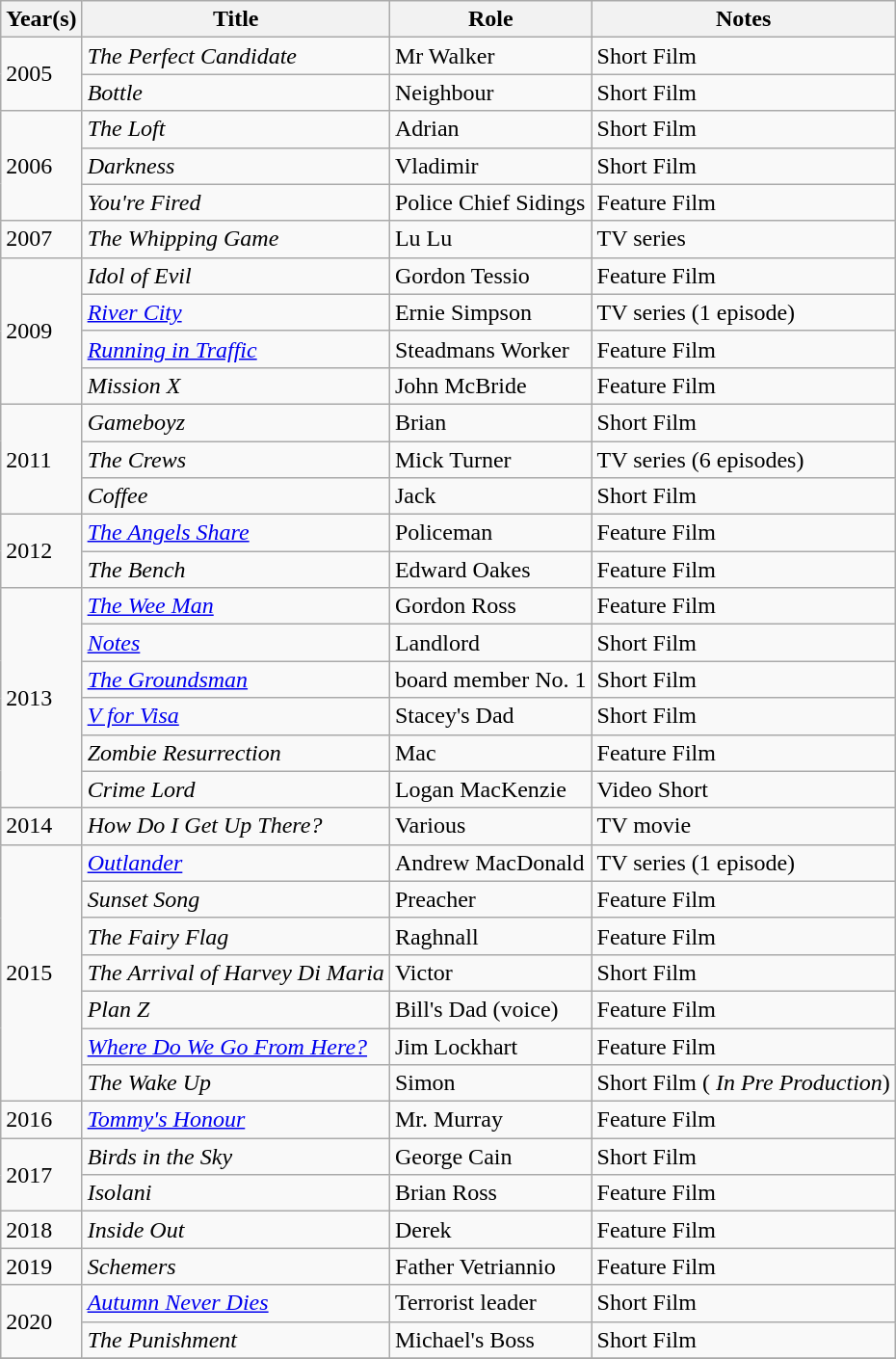<table class="wikitable sortable">
<tr>
<th>Year(s)</th>
<th>Title</th>
<th>Role</th>
<th class="unsortable">Notes</th>
</tr>
<tr>
<td rowspan="2">2005</td>
<td><em>The Perfect Candidate</em></td>
<td>Mr Walker</td>
<td>Short Film</td>
</tr>
<tr>
<td><em>Bottle</em></td>
<td>Neighbour</td>
<td>Short Film</td>
</tr>
<tr>
<td rowspan="3">2006</td>
<td><em>The Loft</em></td>
<td>Adrian</td>
<td>Short Film</td>
</tr>
<tr>
<td><em>Darkness</em></td>
<td>Vladimir</td>
<td>Short Film</td>
</tr>
<tr>
<td><em>You're Fired</em></td>
<td>Police Chief Sidings</td>
<td>Feature Film</td>
</tr>
<tr>
<td>2007</td>
<td><em>The Whipping Game</em></td>
<td>Lu Lu</td>
<td>TV series</td>
</tr>
<tr>
<td rowspan="4">2009</td>
<td><em>Idol of Evil</em></td>
<td>Gordon Tessio</td>
<td>Feature Film</td>
</tr>
<tr |>
<td><em><a href='#'>River City</a></em></td>
<td>Ernie Simpson</td>
<td>TV series (1 episode)</td>
</tr>
<tr>
<td><em><a href='#'>Running in Traffic</a></em></td>
<td>Steadmans Worker</td>
<td>Feature Film</td>
</tr>
<tr>
<td><em>Mission X</em></td>
<td>John McBride</td>
<td>Feature Film</td>
</tr>
<tr>
<td rowspan="3">2011</td>
<td><em>Gameboyz</em></td>
<td>Brian</td>
<td>Short Film</td>
</tr>
<tr>
<td><em>The Crews</em></td>
<td>Mick Turner</td>
<td>TV series (6 episodes)</td>
</tr>
<tr>
<td><em>Coffee</em></td>
<td>Jack</td>
<td>Short Film</td>
</tr>
<tr>
<td rowspan="2">2012</td>
<td><em><a href='#'>The Angels Share</a></em></td>
<td>Policeman</td>
<td>Feature Film</td>
</tr>
<tr>
<td><em>The Bench</em></td>
<td>Edward Oakes</td>
<td>Feature Film</td>
</tr>
<tr>
<td rowspan="6">2013</td>
<td><em><a href='#'>The Wee Man</a></em></td>
<td>Gordon Ross</td>
<td>Feature Film</td>
</tr>
<tr>
<td><em><a href='#'>Notes</a></em></td>
<td>Landlord</td>
<td>Short Film</td>
</tr>
<tr>
<td><em><a href='#'>The Groundsman</a></em></td>
<td>board member No. 1</td>
<td>Short Film</td>
</tr>
<tr>
<td><em><a href='#'>V for Visa</a></em></td>
<td>Stacey's Dad</td>
<td>Short Film</td>
</tr>
<tr>
<td><em>Zombie Resurrection</em></td>
<td>Mac</td>
<td>Feature Film</td>
</tr>
<tr>
<td><em>Crime Lord</em></td>
<td>Logan MacKenzie</td>
<td>Video Short</td>
</tr>
<tr>
<td>2014</td>
<td><em>How Do I Get Up There?</em></td>
<td>Various</td>
<td>TV movie</td>
</tr>
<tr>
<td rowspan="7">2015</td>
<td><a href='#'><em>Outlander</em></a></td>
<td>Andrew MacDonald</td>
<td>TV series (1 episode)</td>
</tr>
<tr>
<td><em>Sunset Song</em></td>
<td>Preacher</td>
<td>Feature Film</td>
</tr>
<tr>
<td><em>The Fairy Flag</em></td>
<td>Raghnall</td>
<td>Feature Film</td>
</tr>
<tr>
<td><em>The Arrival of Harvey Di Maria</em></td>
<td>Victor</td>
<td>Short Film</td>
</tr>
<tr>
<td><em>Plan Z</em></td>
<td>Bill's Dad (voice)</td>
<td>Feature Film</td>
</tr>
<tr>
<td><em><a href='#'>Where Do We Go From Here?</a></em></td>
<td>Jim Lockhart</td>
<td>Feature Film</td>
</tr>
<tr>
<td><em>The Wake Up</em></td>
<td>Simon</td>
<td>Short Film (<em> In Pre Production</em>)</td>
</tr>
<tr>
<td rowspan="1">2016</td>
<td><em><a href='#'>Tommy's Honour</a></em></td>
<td>Mr. Murray</td>
<td>Feature Film</td>
</tr>
<tr>
<td rowspan="2">2017</td>
<td><em>Birds in the Sky</em></td>
<td>George Cain</td>
<td>Short Film</td>
</tr>
<tr>
<td><em>Isolani</em></td>
<td>Brian Ross</td>
<td>Feature Film</td>
</tr>
<tr>
<td rowspan="1">2018</td>
<td><em>Inside Out</em></td>
<td>Derek</td>
<td>Feature Film</td>
</tr>
<tr>
<td rowspan="1">2019</td>
<td><em>Schemers</em></td>
<td>Father Vetriannio</td>
<td>Feature Film</td>
</tr>
<tr>
<td rowspan="2">2020</td>
<td><em><a href='#'>Autumn Never Dies</a></em></td>
<td>Terrorist leader</td>
<td>Short Film</td>
</tr>
<tr>
<td><em>The Punishment</em></td>
<td>Michael's Boss</td>
<td>Short Film</td>
</tr>
<tr>
</tr>
</table>
